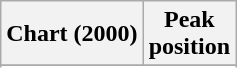<table class="wikitable plainrowheaders sortable">
<tr>
<th scope="col">Chart (2000)</th>
<th scope="col">Peak<br>position</th>
</tr>
<tr>
</tr>
<tr>
</tr>
<tr>
</tr>
<tr>
</tr>
<tr>
</tr>
<tr>
</tr>
<tr>
</tr>
<tr>
</tr>
<tr>
</tr>
<tr>
</tr>
<tr>
</tr>
<tr>
</tr>
</table>
